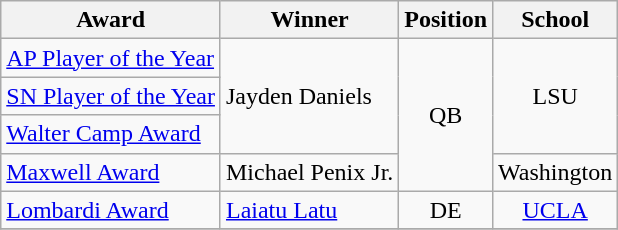<table class="wikitable sortable">
<tr>
<th>Award</th>
<th>Winner</th>
<th>Position</th>
<th>School</th>
</tr>
<tr>
<td><a href='#'>AP Player of the Year</a></td>
<td rowspan=3>Jayden Daniels</td>
<td align=center rowspan=4>QB</td>
<td align=center rowspan=3>LSU</td>
</tr>
<tr>
<td><a href='#'>SN Player of the Year</a></td>
</tr>
<tr>
<td><a href='#'>Walter Camp Award</a></td>
</tr>
<tr>
<td><a href='#'>Maxwell Award</a></td>
<td>Michael Penix Jr.</td>
<td align=center>Washington</td>
</tr>
<tr>
<td><a href='#'>Lombardi Award</a></td>
<td><a href='#'>Laiatu Latu</a></td>
<td align=center>DE</td>
<td align=center><a href='#'>UCLA</a></td>
</tr>
<tr>
</tr>
</table>
